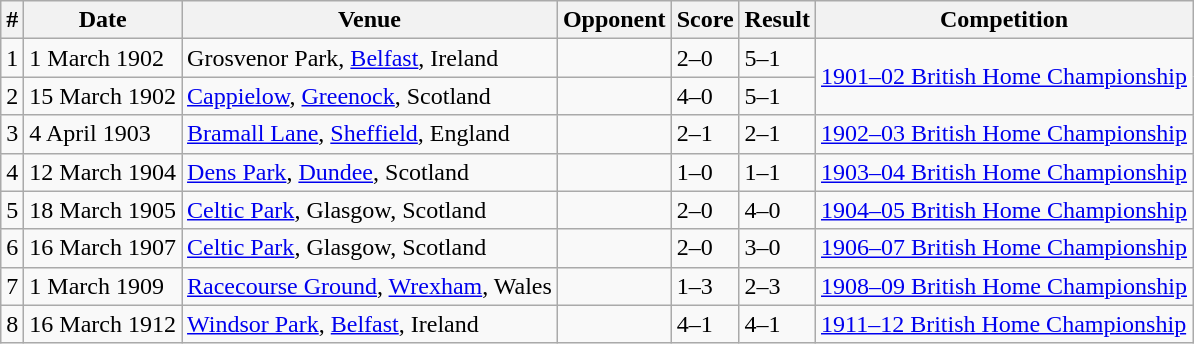<table class="wikitable">
<tr>
<th>#</th>
<th>Date</th>
<th>Venue</th>
<th>Opponent</th>
<th>Score</th>
<th>Result</th>
<th>Competition</th>
</tr>
<tr>
<td>1</td>
<td>1 March 1902</td>
<td>Grosvenor Park, <a href='#'>Belfast</a>, Ireland</td>
<td></td>
<td>2–0</td>
<td>5–1</td>
<td rowspan=2><a href='#'>1901–02 British Home Championship</a></td>
</tr>
<tr>
<td>2</td>
<td>15 March 1902</td>
<td><a href='#'>Cappielow</a>, <a href='#'>Greenock</a>, Scotland</td>
<td></td>
<td>4–0</td>
<td>5–1</td>
</tr>
<tr>
<td>3</td>
<td>4 April 1903</td>
<td><a href='#'>Bramall Lane</a>, <a href='#'>Sheffield</a>, England</td>
<td></td>
<td>2–1</td>
<td>2–1</td>
<td><a href='#'>1902–03 British Home Championship</a></td>
</tr>
<tr>
<td>4</td>
<td>12 March 1904</td>
<td><a href='#'>Dens Park</a>, <a href='#'>Dundee</a>, Scotland</td>
<td></td>
<td>1–0</td>
<td>1–1</td>
<td><a href='#'>1903–04 British Home Championship</a></td>
</tr>
<tr>
<td>5</td>
<td>18 March 1905</td>
<td><a href='#'>Celtic Park</a>, Glasgow, Scotland</td>
<td></td>
<td>2–0</td>
<td>4–0</td>
<td><a href='#'>1904–05 British Home Championship</a></td>
</tr>
<tr>
<td>6</td>
<td>16 March 1907</td>
<td><a href='#'>Celtic Park</a>, Glasgow, Scotland</td>
<td></td>
<td>2–0</td>
<td>3–0</td>
<td><a href='#'>1906–07 British Home Championship</a></td>
</tr>
<tr>
<td>7</td>
<td>1 March 1909</td>
<td><a href='#'>Racecourse Ground</a>, <a href='#'>Wrexham</a>, Wales</td>
<td></td>
<td>1–3</td>
<td>2–3</td>
<td><a href='#'>1908–09 British Home Championship</a></td>
</tr>
<tr>
<td>8</td>
<td>16 March 1912</td>
<td><a href='#'>Windsor Park</a>, <a href='#'>Belfast</a>, Ireland</td>
<td></td>
<td>4–1</td>
<td>4–1</td>
<td><a href='#'>1911–12 British Home Championship</a></td>
</tr>
</table>
